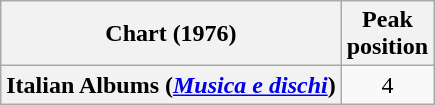<table class="wikitable plainrowheaders" style="text-align:center">
<tr>
<th scope="col">Chart (1976)</th>
<th scope="col">Peak<br>position</th>
</tr>
<tr>
<th scope="row">Italian Albums (<em><a href='#'>Musica e dischi</a></em>)</th>
<td>4</td>
</tr>
</table>
